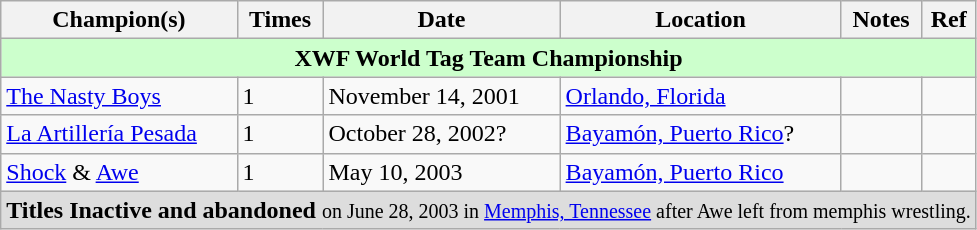<table class="wikitable">
<tr>
<th>Champion(s)</th>
<th>Times</th>
<th>Date</th>
<th>Location</th>
<th>Notes</th>
<th>Ref</th>
</tr>
<tr>
<td align=center colspan=6 style="background: #ccffcc;"><strong>XWF World Tag Team Championship</strong></td>
</tr>
<tr>
<td><a href='#'>The Nasty Boys</a><br></td>
<td>1</td>
<td>November 14, 2001</td>
<td><a href='#'>Orlando, Florida</a></td>
<td></td>
<td></td>
</tr>
<tr>
<td><a href='#'>La Artillería Pesada</a><br></td>
<td>1</td>
<td>October 28, 2002?</td>
<td><a href='#'>Bayamón, Puerto Rico</a>?</td>
<td></td>
<td></td>
</tr>
<tr>
<td><a href='#'>Shock</a> & <a href='#'>Awe</a></td>
<td>1</td>
<td>May 10, 2003</td>
<td><a href='#'>Bayamón, Puerto Rico</a></td>
<td></td>
<td></td>
</tr>
<tr>
<td colspan=6 style="background: #dddddd;"><strong>Titles Inactive and abandoned</strong> <small> on June 28, 2003 in <a href='#'>Memphis, Tennessee</a> after Awe left from memphis wrestling.</small></td>
</tr>
</table>
